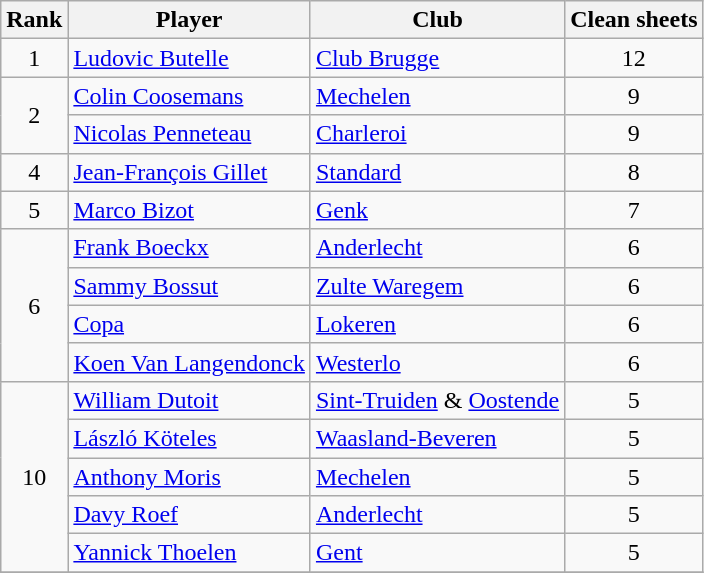<table class="wikitable" style="text-align:center">
<tr>
<th>Rank</th>
<th>Player</th>
<th>Club</th>
<th>Clean sheets</th>
</tr>
<tr>
<td>1</td>
<td align="left"> <a href='#'>Ludovic Butelle</a></td>
<td align="left"><a href='#'>Club Brugge</a></td>
<td>12</td>
</tr>
<tr>
<td rowspan=2>2</td>
<td align="left"> <a href='#'>Colin Coosemans</a></td>
<td align="left"><a href='#'>Mechelen</a></td>
<td>9</td>
</tr>
<tr>
<td align="left"> <a href='#'>Nicolas Penneteau</a></td>
<td align="left"><a href='#'>Charleroi</a></td>
<td>9</td>
</tr>
<tr>
<td>4</td>
<td align="left"> <a href='#'>Jean-François Gillet</a></td>
<td align="left"><a href='#'>Standard</a></td>
<td>8</td>
</tr>
<tr>
<td>5</td>
<td align="left"> <a href='#'>Marco Bizot</a></td>
<td align="left"><a href='#'>Genk</a></td>
<td>7</td>
</tr>
<tr>
<td rowspan=4>6</td>
<td align="left"> <a href='#'>Frank Boeckx</a></td>
<td align="left"><a href='#'>Anderlecht</a></td>
<td>6</td>
</tr>
<tr>
<td align="left"> <a href='#'>Sammy Bossut</a></td>
<td align="left"><a href='#'>Zulte Waregem</a></td>
<td>6</td>
</tr>
<tr>
<td align="left"> <a href='#'>Copa</a></td>
<td align="left"><a href='#'>Lokeren</a></td>
<td>6</td>
</tr>
<tr>
<td align="left"> <a href='#'>Koen Van Langendonck</a></td>
<td align="left"><a href='#'>Westerlo</a></td>
<td>6</td>
</tr>
<tr>
<td rowspan=5>10</td>
<td align="left"> <a href='#'>William Dutoit</a></td>
<td align="left"><a href='#'>Sint-Truiden</a> & <a href='#'>Oostende</a></td>
<td>5</td>
</tr>
<tr>
<td align="left"> <a href='#'>László Köteles</a></td>
<td align="left"><a href='#'>Waasland-Beveren</a></td>
<td>5</td>
</tr>
<tr>
<td align="left"> <a href='#'>Anthony Moris</a></td>
<td align="left"><a href='#'>Mechelen</a></td>
<td>5</td>
</tr>
<tr>
<td align="left"> <a href='#'>Davy Roef</a></td>
<td align="left"><a href='#'>Anderlecht</a></td>
<td>5</td>
</tr>
<tr>
<td align="left"> <a href='#'>Yannick Thoelen</a></td>
<td align="left"><a href='#'>Gent</a></td>
<td>5</td>
</tr>
<tr>
</tr>
</table>
